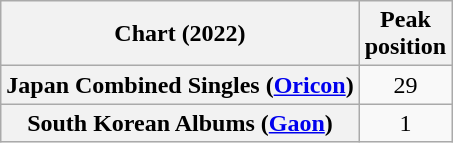<table class="wikitable sortable plainrowheaders" style="text-align:center">
<tr>
<th scope="col">Chart (2022)</th>
<th scope="col">Peak<br>position</th>
</tr>
<tr>
<th scope="row">Japan Combined Singles (<a href='#'>Oricon</a>)</th>
<td>29</td>
</tr>
<tr>
<th scope="row">South Korean Albums (<a href='#'>Gaon</a>)</th>
<td>1</td>
</tr>
</table>
